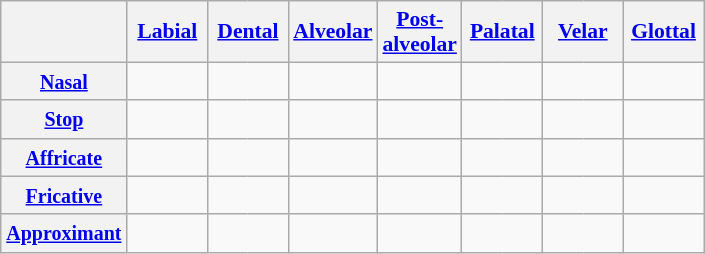<table class="wikitable" style=text-align:center>
<tr style="font-size: 90%;">
<th></th>
<th colspan=2><a href='#'>Labial</a></th>
<th colspan=2><a href='#'>Dental</a></th>
<th colspan=2><a href='#'>Alveolar</a></th>
<th colspan=2><a href='#'>Post-<br>alveolar</a></th>
<th colspan=2><a href='#'>Palatal</a></th>
<th colspan=2><a href='#'>Velar</a></th>
<th colspan=2><a href='#'>Glottal</a></th>
</tr>
<tr>
<th><small><a href='#'>Nasal</a></small></th>
<td width="20" style="border-right: 0;"></td>
<td width="20" style="border-left: 0;"></td>
<td colspan=2></td>
<td width="20" style="border-right: 0;"></td>
<td width="20" style="border-left: 0;"></td>
<td colspan=2></td>
<td colspan=2></td>
<td width="20" style="border-right: 0;"></td>
<td width="20" style="border-left: 0;"></td>
<td colspan=2></td>
</tr>
<tr>
<th><small><a href='#'>Stop</a></small></th>
<td style="border-right: 0;"></td>
<td style="border-left: 0;"></td>
<td colspan=2></td>
<td style="border-right: 0;"></td>
<td style="border-left: 0;"></td>
<td colspan=2></td>
<td colspan=2></td>
<td style="border-right: 0;"></td>
<td style="border-left: 0;"></td>
<td colspan=2></td>
</tr>
<tr>
<th><small><a href='#'>Affricate</a></small></th>
<td colspan=2></td>
<td colspan=2></td>
<td colspan=2></td>
<td width="20" style="border-right: 0;"></td>
<td width="20" style="border-left: 0;"></td>
<td colspan=2></td>
<td colspan=2></td>
<td colspan=2></td>
</tr>
<tr>
<th><small><a href='#'>Fricative</a></small></th>
<td width="20" style="border-right: 0;"></td>
<td width="20" style="border-left: 0;"></td>
<td width="20" style="border-right: 0;"></td>
<td width="20" style="border-left: 0;"></td>
<td style="border-right: 0;"></td>
<td style="border-left: 0;"></td>
<td style="border-right: 0;"></td>
<td style="border-left: 0;"></td>
<td colspan=2></td>
<td colspan=2></td>
<td width="20" style="border-right: 0;"></td>
<td width="20" style="border-left: 0;"></td>
</tr>
<tr>
<th rowspan=1><small><a href='#'>Approximant</a></small></th>
<td colspan=2></td>
<td colspan=2></td>
<td style="border-right: 0;"></td>
<td style="border-left: 0;"></td>
<td style="border-right: 0;"></td>
<td style="border-left: 0;"></td>
<td width="20" style="border-right: 0;"></td>
<td width="20" style="border-left: 0;"></td>
<td style="border-right: 0;"></td>
<td style="border-left: 0;"></td>
<td colspan=2></td>
</tr>
</table>
